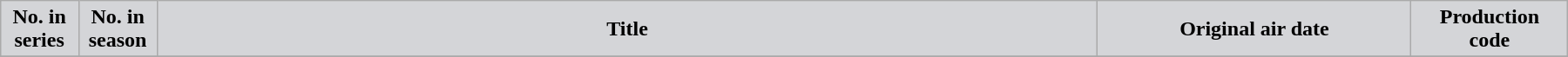<table class="wikitable plainrowheaders" width="95%" style="margin:auto;">
<tr>
<th width="5%" style="background-color: #d4d5d8; color:#000000;">No. in<br>series</th>
<th width="5%" style="background-color: #d4d5d8; color:#000000;">No. in<br>season</th>
<th style="background-color: #d4d5d8; color:#000000;">Title</th>
<th width="20%" style="background-color: #d4d5d8; color:#000000;">Original air date</th>
<th width="10%" style="background-color: #d4d5d8; color:#000000;">Production<br>code</th>
</tr>
<tr }>
</tr>
</table>
